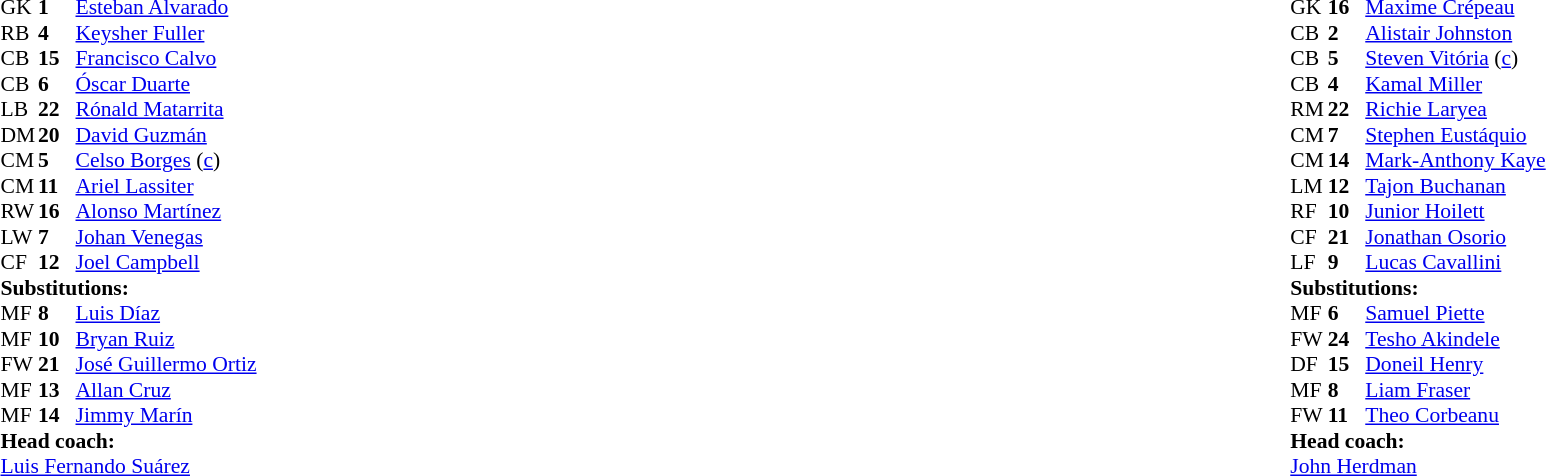<table width="100%">
<tr>
<td valign="top" width="40%"><br><table style="font-size:90%" cellspacing="0" cellpadding="0">
<tr>
<th width=25></th>
<th width=25></th>
</tr>
<tr>
<td>GK</td>
<td><strong>1</strong></td>
<td><a href='#'>Esteban Alvarado</a></td>
</tr>
<tr>
<td>RB</td>
<td><strong>4</strong></td>
<td><a href='#'>Keysher Fuller</a></td>
</tr>
<tr>
<td>CB</td>
<td><strong>15</strong></td>
<td><a href='#'>Francisco Calvo</a></td>
</tr>
<tr>
<td>CB</td>
<td><strong>6</strong></td>
<td><a href='#'>Óscar Duarte</a></td>
</tr>
<tr>
<td>LB</td>
<td><strong>22</strong></td>
<td><a href='#'>Rónald Matarrita</a></td>
</tr>
<tr>
<td>DM</td>
<td><strong>20</strong></td>
<td><a href='#'>David Guzmán</a></td>
<td></td>
<td></td>
</tr>
<tr>
<td>CM</td>
<td><strong>5</strong></td>
<td><a href='#'>Celso Borges</a> (<a href='#'>c</a>)</td>
<td></td>
<td></td>
</tr>
<tr>
<td>CM</td>
<td><strong>11</strong></td>
<td><a href='#'>Ariel Lassiter</a></td>
<td></td>
<td></td>
</tr>
<tr>
<td>RW</td>
<td><strong>16</strong></td>
<td><a href='#'>Alonso Martínez</a></td>
<td></td>
<td></td>
</tr>
<tr>
<td>LW</td>
<td><strong>7</strong></td>
<td><a href='#'>Johan Venegas</a></td>
<td></td>
<td></td>
</tr>
<tr>
<td>CF</td>
<td><strong>12</strong></td>
<td><a href='#'>Joel Campbell</a></td>
</tr>
<tr>
<td colspan=3><strong>Substitutions:</strong></td>
</tr>
<tr>
<td>MF</td>
<td><strong>8</strong></td>
<td><a href='#'>Luis Díaz</a></td>
<td></td>
<td></td>
</tr>
<tr>
<td>MF</td>
<td><strong>10</strong></td>
<td><a href='#'>Bryan Ruiz</a></td>
<td></td>
<td></td>
</tr>
<tr>
<td>FW</td>
<td><strong>21</strong></td>
<td><a href='#'>José Guillermo Ortiz</a></td>
<td></td>
<td></td>
</tr>
<tr>
<td>MF</td>
<td><strong>13</strong></td>
<td><a href='#'>Allan Cruz</a></td>
<td></td>
<td></td>
</tr>
<tr>
<td>MF</td>
<td><strong>14</strong></td>
<td><a href='#'>Jimmy Marín</a></td>
<td></td>
<td></td>
</tr>
<tr>
<td colspan=3><strong>Head coach:</strong></td>
</tr>
<tr>
<td colspan=3> <a href='#'>Luis Fernando Suárez</a></td>
</tr>
</table>
</td>
<td valign="top"></td>
<td valign="top" width="50%"><br><table style="font-size:90%; margin:auto" cellspacing="0" cellpadding="0">
<tr>
<th width=25></th>
<th width=25></th>
</tr>
<tr>
<td>GK</td>
<td><strong>16</strong></td>
<td><a href='#'>Maxime Crépeau</a></td>
</tr>
<tr>
<td>CB</td>
<td><strong>2</strong></td>
<td><a href='#'>Alistair Johnston</a></td>
</tr>
<tr>
<td>CB</td>
<td><strong>5</strong></td>
<td><a href='#'>Steven Vitória</a> (<a href='#'>c</a>)</td>
<td></td>
</tr>
<tr>
<td>CB</td>
<td><strong>4</strong></td>
<td><a href='#'>Kamal Miller</a></td>
</tr>
<tr>
<td>RM</td>
<td><strong>22</strong></td>
<td><a href='#'>Richie Laryea</a></td>
</tr>
<tr>
<td>CM</td>
<td><strong>7</strong></td>
<td><a href='#'>Stephen Eustáquio</a></td>
</tr>
<tr>
<td>CM</td>
<td><strong>14</strong></td>
<td><a href='#'>Mark-Anthony Kaye</a></td>
<td></td>
<td></td>
</tr>
<tr>
<td>LM</td>
<td><strong>12</strong></td>
<td><a href='#'>Tajon Buchanan</a></td>
<td></td>
<td></td>
</tr>
<tr>
<td>RF</td>
<td><strong>10</strong></td>
<td><a href='#'>Junior Hoilett</a></td>
<td></td>
<td></td>
</tr>
<tr>
<td>CF</td>
<td><strong>21</strong></td>
<td><a href='#'>Jonathan Osorio</a></td>
<td></td>
<td></td>
</tr>
<tr>
<td>LF</td>
<td><strong>9</strong></td>
<td><a href='#'>Lucas Cavallini</a></td>
<td></td>
<td></td>
</tr>
<tr>
<td colspan=3><strong>Substitutions:</strong></td>
</tr>
<tr>
<td>MF</td>
<td><strong>6</strong></td>
<td><a href='#'>Samuel Piette</a></td>
<td></td>
<td></td>
</tr>
<tr>
<td>FW</td>
<td><strong>24</strong></td>
<td><a href='#'>Tesho Akindele</a></td>
<td></td>
<td></td>
</tr>
<tr>
<td>DF</td>
<td><strong>15</strong></td>
<td><a href='#'>Doneil Henry</a></td>
<td></td>
<td></td>
</tr>
<tr>
<td>MF</td>
<td><strong>8</strong></td>
<td><a href='#'>Liam Fraser</a></td>
<td></td>
<td></td>
</tr>
<tr>
<td>FW</td>
<td><strong>11</strong></td>
<td><a href='#'>Theo Corbeanu</a></td>
<td></td>
<td></td>
</tr>
<tr>
<td colspan=3><strong>Head coach:</strong></td>
</tr>
<tr>
<td colspan=3> <a href='#'>John Herdman</a></td>
</tr>
</table>
</td>
</tr>
</table>
